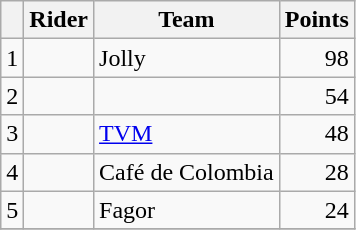<table class="wikitable">
<tr>
<th></th>
<th>Rider</th>
<th>Team</th>
<th>Points</th>
</tr>
<tr>
<td>1</td>
<td></td>
<td>Jolly</td>
<td align=right>98</td>
</tr>
<tr>
<td>2</td>
<td></td>
<td></td>
<td align=right>54</td>
</tr>
<tr>
<td>3</td>
<td></td>
<td><a href='#'>TVM</a></td>
<td align=right>48</td>
</tr>
<tr>
<td>4</td>
<td></td>
<td>Café de Colombia</td>
<td align=right>28</td>
</tr>
<tr>
<td>5</td>
<td></td>
<td>Fagor</td>
<td align=right>24</td>
</tr>
<tr>
</tr>
</table>
